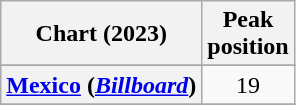<table class="wikitable sortable plainrowheaders" style="text-align:center">
<tr>
<th scope="col">Chart (2023)</th>
<th scope="col">Peak<br>position</th>
</tr>
<tr>
</tr>
<tr>
<th scope="row"><a href='#'>Mexico</a> (<a href='#'><em>Billboard</em></a>)</th>
<td>19</td>
</tr>
<tr>
</tr>
<tr>
</tr>
</table>
